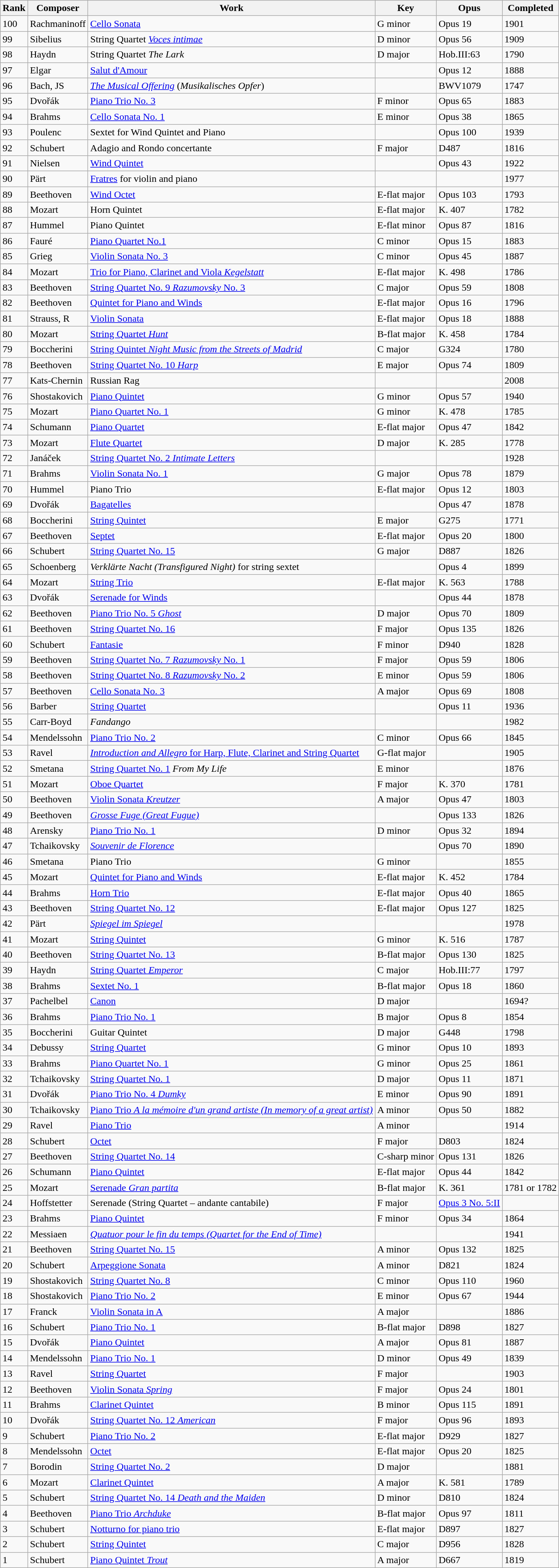<table class="wikitable sortable">
<tr>
<th>Rank</th>
<th>Composer</th>
<th>Work</th>
<th>Key</th>
<th>Opus</th>
<th>Completed</th>
</tr>
<tr>
<td>100</td>
<td>Rachmaninoff</td>
<td><a href='#'>Cello Sonata</a></td>
<td>G minor</td>
<td>Opus 19</td>
<td>1901</td>
</tr>
<tr>
<td>99</td>
<td>Sibelius</td>
<td>String Quartet <em><a href='#'>Voces intimae</a></em></td>
<td>D minor</td>
<td>Opus 56</td>
<td>1909</td>
</tr>
<tr>
<td>98</td>
<td>Haydn</td>
<td>String Quartet <em>The Lark</em></td>
<td>D major</td>
<td>Hob.III:63</td>
<td>1790</td>
</tr>
<tr>
<td>97</td>
<td>Elgar</td>
<td><a href='#'>Salut d'Amour</a></td>
<td></td>
<td>Opus 12</td>
<td>1888</td>
</tr>
<tr>
<td>96</td>
<td>Bach, JS</td>
<td><em><a href='#'>The Musical Offering</a></em> (<em>Musikalisches Opfer</em>)</td>
<td></td>
<td>BWV1079</td>
<td>1747</td>
</tr>
<tr>
<td>95</td>
<td>Dvořák</td>
<td><a href='#'>Piano Trio No. 3</a></td>
<td>F minor</td>
<td>Opus 65</td>
<td>1883</td>
</tr>
<tr>
<td>94</td>
<td>Brahms</td>
<td><a href='#'>Cello Sonata No. 1</a></td>
<td>E minor</td>
<td>Opus 38</td>
<td>1865</td>
</tr>
<tr>
<td>93</td>
<td>Poulenc</td>
<td>Sextet for Wind Quintet and Piano</td>
<td></td>
<td>Opus 100</td>
<td>1939</td>
</tr>
<tr>
<td>92</td>
<td>Schubert</td>
<td>Adagio and Rondo concertante</td>
<td>F major</td>
<td>D487</td>
<td>1816</td>
</tr>
<tr>
<td>91</td>
<td>Nielsen</td>
<td><a href='#'>Wind Quintet</a></td>
<td></td>
<td>Opus 43</td>
<td>1922</td>
</tr>
<tr>
<td>90</td>
<td>Pärt</td>
<td><a href='#'>Fratres</a> for violin and piano</td>
<td></td>
<td></td>
<td>1977</td>
</tr>
<tr>
<td>89</td>
<td>Beethoven</td>
<td><a href='#'>Wind Octet</a></td>
<td>E-flat major</td>
<td>Opus 103</td>
<td>1793</td>
</tr>
<tr>
<td>88</td>
<td>Mozart</td>
<td>Horn Quintet</td>
<td>E-flat major</td>
<td>K. 407</td>
<td>1782</td>
</tr>
<tr>
<td>87</td>
<td>Hummel</td>
<td>Piano Quintet</td>
<td>E-flat minor</td>
<td>Opus 87</td>
<td>1816</td>
</tr>
<tr>
<td>86</td>
<td>Fauré</td>
<td><a href='#'>Piano Quartet No.1</a></td>
<td>C minor</td>
<td>Opus 15</td>
<td>1883</td>
</tr>
<tr>
<td>85</td>
<td>Grieg</td>
<td><a href='#'>Violin Sonata No. 3</a></td>
<td>C minor</td>
<td>Opus 45</td>
<td>1887</td>
</tr>
<tr>
<td>84</td>
<td>Mozart</td>
<td><a href='#'>Trio for Piano, Clarinet and Viola <em>Kegelstatt</em></a></td>
<td>E-flat major</td>
<td>K. 498</td>
<td>1786</td>
</tr>
<tr>
<td>83</td>
<td>Beethoven</td>
<td><a href='#'>String Quartet No. 9 <em>Razumovsky</em> No. 3</a></td>
<td>C major</td>
<td>Opus 59</td>
<td>1808</td>
</tr>
<tr>
<td>82</td>
<td>Beethoven</td>
<td><a href='#'>Quintet for Piano and Winds</a></td>
<td>E-flat major</td>
<td>Opus 16</td>
<td>1796</td>
</tr>
<tr>
<td>81</td>
<td>Strauss, R</td>
<td><a href='#'>Violin Sonata</a></td>
<td>E-flat major</td>
<td>Opus 18</td>
<td>1888</td>
</tr>
<tr>
<td>80</td>
<td>Mozart</td>
<td><a href='#'>String Quartet <em>Hunt</em></a></td>
<td>B-flat major</td>
<td>K. 458</td>
<td>1784</td>
</tr>
<tr>
<td>79</td>
<td>Boccherini</td>
<td><a href='#'>String Quintet <em>Night Music from the Streets of Madrid</em></a></td>
<td>C major</td>
<td>G324</td>
<td>1780</td>
</tr>
<tr>
<td>78</td>
<td>Beethoven</td>
<td><a href='#'>String Quartet No. 10 <em>Harp</em></a></td>
<td>E major</td>
<td>Opus 74</td>
<td>1809</td>
</tr>
<tr>
<td>77</td>
<td>Kats-Chernin</td>
<td>Russian Rag</td>
<td></td>
<td></td>
<td>2008</td>
</tr>
<tr>
<td>76</td>
<td>Shostakovich</td>
<td><a href='#'>Piano Quintet</a></td>
<td>G minor</td>
<td>Opus 57</td>
<td>1940</td>
</tr>
<tr>
<td>75</td>
<td>Mozart</td>
<td><a href='#'>Piano Quartet No. 1</a></td>
<td>G minor</td>
<td>K. 478</td>
<td>1785</td>
</tr>
<tr>
<td>74</td>
<td>Schumann</td>
<td><a href='#'>Piano Quartet</a></td>
<td>E-flat major</td>
<td>Opus 47</td>
<td>1842</td>
</tr>
<tr>
<td>73</td>
<td>Mozart</td>
<td><a href='#'>Flute Quartet</a></td>
<td>D major</td>
<td>K. 285</td>
<td>1778</td>
</tr>
<tr>
<td>72</td>
<td>Janáček</td>
<td><a href='#'>String Quartet No. 2 <em>Intimate Letters</em></a></td>
<td></td>
<td></td>
<td>1928</td>
</tr>
<tr>
<td>71</td>
<td>Brahms</td>
<td><a href='#'>Violin Sonata No. 1</a></td>
<td>G major</td>
<td>Opus 78</td>
<td>1879</td>
</tr>
<tr>
<td>70</td>
<td>Hummel</td>
<td>Piano Trio</td>
<td>E-flat major</td>
<td>Opus 12</td>
<td>1803</td>
</tr>
<tr>
<td>69</td>
<td>Dvořák</td>
<td><a href='#'>Bagatelles</a></td>
<td></td>
<td>Opus 47</td>
<td>1878</td>
</tr>
<tr>
<td>68</td>
<td>Boccherini</td>
<td><a href='#'>String Quintet</a></td>
<td>E major</td>
<td>G275</td>
<td>1771</td>
</tr>
<tr>
<td>67</td>
<td>Beethoven</td>
<td><a href='#'>Septet</a></td>
<td>E-flat major</td>
<td>Opus 20</td>
<td>1800</td>
</tr>
<tr>
<td>66</td>
<td>Schubert</td>
<td><a href='#'>String Quartet No. 15</a></td>
<td>G major</td>
<td>D887</td>
<td>1826</td>
</tr>
<tr>
<td>65</td>
<td>Schoenberg</td>
<td><em>Verklärte Nacht (Transfigured Night)</em> for string sextet</td>
<td></td>
<td>Opus 4</td>
<td>1899</td>
</tr>
<tr>
<td>64</td>
<td>Mozart</td>
<td><a href='#'>String Trio</a></td>
<td>E-flat major</td>
<td>K. 563</td>
<td>1788</td>
</tr>
<tr>
<td>63</td>
<td>Dvořák</td>
<td><a href='#'>Serenade for Winds</a></td>
<td></td>
<td>Opus 44</td>
<td>1878</td>
</tr>
<tr>
<td>62</td>
<td>Beethoven</td>
<td><a href='#'>Piano Trio No. 5 <em>Ghost</em></a></td>
<td>D major</td>
<td>Opus 70</td>
<td>1809</td>
</tr>
<tr>
<td>61</td>
<td>Beethoven</td>
<td><a href='#'>String Quartet No. 16</a></td>
<td>F major</td>
<td>Opus 135</td>
<td>1826</td>
</tr>
<tr>
<td>60</td>
<td>Schubert</td>
<td><a href='#'>Fantasie</a></td>
<td>F minor</td>
<td>D940</td>
<td>1828</td>
</tr>
<tr>
<td>59</td>
<td>Beethoven</td>
<td><a href='#'>String Quartet No. 7 <em>Razumovsky</em> No. 1</a></td>
<td>F major</td>
<td>Opus 59</td>
<td>1806</td>
</tr>
<tr>
<td>58</td>
<td>Beethoven</td>
<td><a href='#'>String Quartet No. 8 <em>Razumovsky</em> No. 2</a></td>
<td>E minor</td>
<td>Opus 59</td>
<td>1806</td>
</tr>
<tr>
<td>57</td>
<td>Beethoven</td>
<td><a href='#'>Cello Sonata No. 3</a></td>
<td>A major</td>
<td>Opus 69</td>
<td>1808</td>
</tr>
<tr>
<td>56</td>
<td>Barber</td>
<td><a href='#'>String Quartet</a></td>
<td></td>
<td>Opus 11</td>
<td>1936</td>
</tr>
<tr>
<td>55</td>
<td>Carr-Boyd</td>
<td><em>Fandango</em></td>
<td></td>
<td></td>
<td>1982</td>
</tr>
<tr>
<td>54</td>
<td>Mendelssohn</td>
<td><a href='#'>Piano Trio No. 2</a></td>
<td>C minor</td>
<td>Opus 66</td>
<td>1845</td>
</tr>
<tr>
<td>53</td>
<td>Ravel</td>
<td><a href='#'><em>Introduction and Allegro</em> for Harp, Flute, Clarinet and String Quartet</a></td>
<td>G-flat major</td>
<td></td>
<td>1905</td>
</tr>
<tr>
<td>52</td>
<td>Smetana</td>
<td><a href='#'>String Quartet No. 1</a> <em>From My Life</em></td>
<td>E minor</td>
<td></td>
<td>1876</td>
</tr>
<tr>
<td>51</td>
<td>Mozart</td>
<td><a href='#'>Oboe Quartet</a></td>
<td>F major</td>
<td>K. 370</td>
<td>1781</td>
</tr>
<tr>
<td>50</td>
<td>Beethoven</td>
<td><a href='#'>Violin Sonata <em>Kreutzer</em></a></td>
<td>A major</td>
<td>Opus 47</td>
<td>1803</td>
</tr>
<tr>
<td>49</td>
<td>Beethoven</td>
<td><a href='#'><em>Grosse Fuge (Great Fugue)</em></a></td>
<td></td>
<td>Opus 133</td>
<td>1826</td>
</tr>
<tr>
<td>48</td>
<td>Arensky</td>
<td><a href='#'>Piano Trio No. 1</a></td>
<td>D minor</td>
<td>Opus 32</td>
<td>1894</td>
</tr>
<tr>
<td>47</td>
<td>Tchaikovsky</td>
<td><em><a href='#'>Souvenir de Florence</a></em></td>
<td></td>
<td>Opus 70</td>
<td>1890</td>
</tr>
<tr>
<td>46</td>
<td>Smetana</td>
<td>Piano Trio</td>
<td>G minor</td>
<td></td>
<td>1855</td>
</tr>
<tr>
<td>45</td>
<td>Mozart</td>
<td><a href='#'>Quintet for Piano and Winds</a></td>
<td>E-flat major</td>
<td>K. 452</td>
<td>1784</td>
</tr>
<tr>
<td>44</td>
<td>Brahms</td>
<td><a href='#'>Horn Trio</a></td>
<td>E-flat major</td>
<td>Opus 40</td>
<td>1865</td>
</tr>
<tr>
<td>43</td>
<td>Beethoven</td>
<td><a href='#'>String Quartet No. 12</a></td>
<td>E-flat major</td>
<td>Opus 127</td>
<td>1825</td>
</tr>
<tr>
<td>42</td>
<td>Pärt</td>
<td><em><a href='#'>Spiegel im Spiegel</a></em></td>
<td></td>
<td></td>
<td>1978</td>
</tr>
<tr>
<td>41</td>
<td>Mozart</td>
<td><a href='#'>String Quintet</a></td>
<td>G minor</td>
<td>K. 516</td>
<td>1787</td>
</tr>
<tr>
<td>40</td>
<td>Beethoven</td>
<td><a href='#'>String Quartet No. 13</a></td>
<td>B-flat major</td>
<td>Opus 130</td>
<td>1825</td>
</tr>
<tr>
<td>39</td>
<td>Haydn</td>
<td><a href='#'>String Quartet <em>Emperor</em></a></td>
<td>C major</td>
<td>Hob.III:77</td>
<td>1797</td>
</tr>
<tr>
<td>38</td>
<td>Brahms</td>
<td><a href='#'>Sextet No. 1</a></td>
<td>B-flat major</td>
<td>Opus 18</td>
<td>1860</td>
</tr>
<tr>
<td>37</td>
<td>Pachelbel</td>
<td><a href='#'>Canon</a></td>
<td>D major</td>
<td></td>
<td>1694?</td>
</tr>
<tr>
<td>36</td>
<td>Brahms</td>
<td><a href='#'>Piano Trio No. 1</a></td>
<td>B major</td>
<td>Opus 8</td>
<td>1854</td>
</tr>
<tr>
<td>35</td>
<td>Boccherini</td>
<td>Guitar Quintet</td>
<td>D major</td>
<td>G448</td>
<td>1798</td>
</tr>
<tr>
<td>34</td>
<td>Debussy</td>
<td><a href='#'>String Quartet</a></td>
<td>G minor</td>
<td>Opus 10</td>
<td>1893</td>
</tr>
<tr>
<td>33</td>
<td>Brahms</td>
<td><a href='#'>Piano Quartet No. 1</a></td>
<td>G minor</td>
<td>Opus 25</td>
<td>1861</td>
</tr>
<tr>
<td>32</td>
<td>Tchaikovsky</td>
<td><a href='#'>String Quartet No. 1</a></td>
<td>D major</td>
<td>Opus 11</td>
<td>1871</td>
</tr>
<tr>
<td>31</td>
<td>Dvořák</td>
<td><a href='#'>Piano Trio No. 4 <em>Dumky</em></a></td>
<td>E minor</td>
<td>Opus 90</td>
<td>1891</td>
</tr>
<tr>
<td>30</td>
<td>Tchaikovsky</td>
<td><a href='#'>Piano Trio <em>A la mémoire d'un grand artiste (In memory of a great artist)</em></a></td>
<td>A minor</td>
<td>Opus 50</td>
<td>1882</td>
</tr>
<tr>
<td>29</td>
<td>Ravel</td>
<td><a href='#'>Piano Trio</a></td>
<td>A minor</td>
<td></td>
<td>1914</td>
</tr>
<tr>
<td>28</td>
<td>Schubert</td>
<td><a href='#'>Octet</a></td>
<td>F major</td>
<td>D803</td>
<td>1824</td>
</tr>
<tr>
<td>27</td>
<td>Beethoven</td>
<td><a href='#'>String Quartet No. 14</a></td>
<td>C-sharp minor</td>
<td>Opus 131</td>
<td>1826</td>
</tr>
<tr>
<td>26</td>
<td>Schumann</td>
<td><a href='#'>Piano Quintet</a></td>
<td>E-flat major</td>
<td>Opus 44</td>
<td>1842</td>
</tr>
<tr>
<td>25</td>
<td>Mozart</td>
<td><a href='#'>Serenade <em>Gran partita</em></a></td>
<td>B-flat major</td>
<td>K. 361</td>
<td>1781 or 1782</td>
</tr>
<tr>
<td>24</td>
<td>Hoffstetter</td>
<td>Serenade (String Quartet – andante cantabile)</td>
<td>F major</td>
<td><a href='#'>Opus 3 No. 5:II</a></td>
<td></td>
</tr>
<tr>
<td>23</td>
<td>Brahms</td>
<td><a href='#'>Piano Quintet</a></td>
<td>F minor</td>
<td>Opus 34</td>
<td>1864</td>
</tr>
<tr>
<td>22</td>
<td>Messiaen</td>
<td><a href='#'><em>Quatuor pour le fin du temps (Quartet for the End of Time)</em></a></td>
<td></td>
<td></td>
<td>1941</td>
</tr>
<tr>
<td>21</td>
<td>Beethoven</td>
<td><a href='#'>String Quartet No. 15</a></td>
<td>A minor</td>
<td>Opus 132</td>
<td>1825</td>
</tr>
<tr>
<td>20</td>
<td>Schubert</td>
<td><a href='#'>Arpeggione Sonata</a></td>
<td>A minor</td>
<td>D821</td>
<td>1824</td>
</tr>
<tr>
<td>19</td>
<td>Shostakovich</td>
<td><a href='#'>String Quartet No. 8</a></td>
<td>C minor</td>
<td>Opus 110</td>
<td>1960</td>
</tr>
<tr>
<td>18</td>
<td>Shostakovich</td>
<td><a href='#'>Piano Trio No. 2</a></td>
<td>E minor</td>
<td>Opus 67</td>
<td>1944</td>
</tr>
<tr>
<td>17</td>
<td>Franck</td>
<td><a href='#'>Violin Sonata in A</a></td>
<td>A major</td>
<td></td>
<td>1886</td>
</tr>
<tr>
<td>16</td>
<td>Schubert</td>
<td><a href='#'>Piano Trio No. 1</a></td>
<td>B-flat major</td>
<td>D898</td>
<td>1827</td>
</tr>
<tr>
<td>15</td>
<td>Dvořák</td>
<td><a href='#'>Piano Quintet</a></td>
<td>A major</td>
<td>Opus 81</td>
<td>1887</td>
</tr>
<tr>
<td>14</td>
<td>Mendelssohn</td>
<td><a href='#'>Piano Trio No. 1</a></td>
<td>D minor</td>
<td>Opus 49</td>
<td>1839</td>
</tr>
<tr>
<td>13</td>
<td>Ravel</td>
<td><a href='#'>String Quartet</a></td>
<td>F major</td>
<td></td>
<td>1903</td>
</tr>
<tr>
<td>12</td>
<td>Beethoven</td>
<td><a href='#'>Violin Sonata <em>Spring</em></a></td>
<td>F major</td>
<td>Opus 24</td>
<td>1801</td>
</tr>
<tr>
<td>11</td>
<td>Brahms</td>
<td><a href='#'>Clarinet Quintet</a></td>
<td>B minor</td>
<td>Opus 115</td>
<td>1891</td>
</tr>
<tr>
<td>10</td>
<td>Dvořák</td>
<td><a href='#'>String Quartet No. 12 <em>American</em></a></td>
<td>F major</td>
<td>Opus 96</td>
<td>1893</td>
</tr>
<tr>
<td>9</td>
<td>Schubert</td>
<td><a href='#'>Piano Trio No. 2</a></td>
<td>E-flat major</td>
<td>D929</td>
<td>1827</td>
</tr>
<tr>
<td>8</td>
<td>Mendelssohn</td>
<td><a href='#'>Octet</a></td>
<td>E-flat major</td>
<td>Opus 20</td>
<td>1825</td>
</tr>
<tr>
<td>7</td>
<td>Borodin</td>
<td><a href='#'>String Quartet No. 2</a></td>
<td>D major</td>
<td></td>
<td>1881</td>
</tr>
<tr>
<td>6</td>
<td>Mozart</td>
<td><a href='#'>Clarinet Quintet</a></td>
<td>A major</td>
<td>K. 581</td>
<td>1789</td>
</tr>
<tr>
<td>5</td>
<td>Schubert</td>
<td><a href='#'>String Quartet No. 14 <em>Death and the Maiden</em></a></td>
<td>D minor</td>
<td>D810</td>
<td>1824</td>
</tr>
<tr>
<td>4</td>
<td>Beethoven</td>
<td><a href='#'>Piano Trio <em>Archduke</em></a></td>
<td>B-flat major</td>
<td>Opus 97</td>
<td>1811</td>
</tr>
<tr>
<td>3</td>
<td>Schubert</td>
<td><a href='#'>Notturno for piano trio</a></td>
<td>E-flat major</td>
<td>D897</td>
<td>1827</td>
</tr>
<tr>
<td>2</td>
<td>Schubert</td>
<td><a href='#'>String Quintet</a></td>
<td>C major</td>
<td>D956</td>
<td>1828</td>
</tr>
<tr>
<td>1</td>
<td>Schubert</td>
<td><a href='#'>Piano Quintet <em>Trout</em></a></td>
<td>A major</td>
<td>D667</td>
<td>1819</td>
</tr>
</table>
